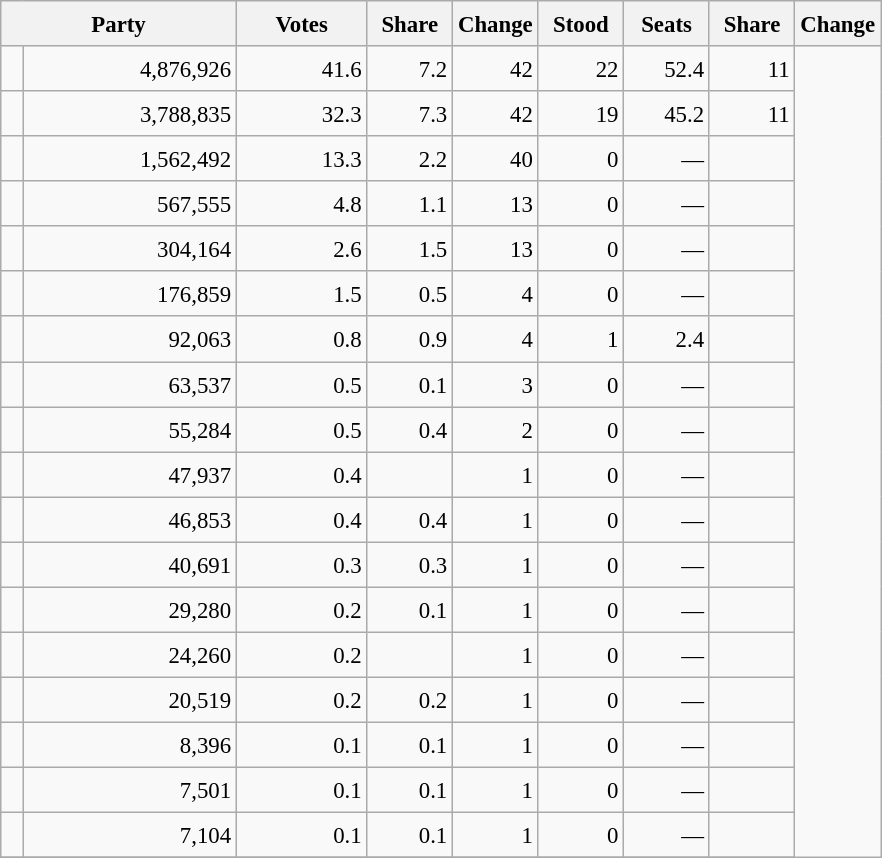<table class="wikitable" style="font-size:95%;line-height:23px">
<tr>
<th colspan="2" style="width:150px;">Party</th>
<th style="width:80px;">Votes</th>
<th style="width:50px;">Share</th>
<th style="width:50px;">Change</th>
<th style="width:50px;">Stood</th>
<th style="width:50px;">Seats</th>
<th style="width:50px;">Share</th>
<th style="width:50px;">Change</th>
</tr>
<tr>
<td></td>
<td style="text-align:right;">4,876,926</td>
<td style="text-align:right;">41.6</td>
<td style="text-align:right;">7.2</td>
<td style="text-align:right;">42</td>
<td style="text-align:right;">22</td>
<td style="text-align:right;">52.4</td>
<td style="text-align:right;">11</td>
</tr>
<tr>
<td></td>
<td style="text-align:right;">3,788,835</td>
<td style="text-align:right;">32.3</td>
<td style="text-align:right;">7.3</td>
<td style="text-align:right;">42</td>
<td style="text-align:right;">19</td>
<td style="text-align:right;">45.2</td>
<td style="text-align:right;">11</td>
</tr>
<tr>
<td></td>
<td style="text-align:right;">1,562,492</td>
<td style="text-align:right;">13.3</td>
<td style="text-align:right;">2.2</td>
<td style="text-align:right;">40</td>
<td style="text-align:right;">0</td>
<td style="text-align:right;">—</td>
<td style="text-align:right;"></td>
</tr>
<tr>
<td></td>
<td style="text-align:right;">567,555</td>
<td style="text-align:right;">4.8</td>
<td style="text-align:right;">1.1</td>
<td style="text-align:right;">13</td>
<td style="text-align:right;">0</td>
<td style="text-align:right;">—</td>
<td style="text-align:right;"></td>
</tr>
<tr>
<td></td>
<td style="text-align:right;">304,164</td>
<td style="text-align:right;">2.6</td>
<td style="text-align:right;">1.5</td>
<td style="text-align:right;">13</td>
<td style="text-align:right;">0</td>
<td style="text-align:right;">—</td>
<td style="text-align:right;"></td>
</tr>
<tr>
<td></td>
<td style="text-align:right;">176,859</td>
<td style="text-align:right;">1.5</td>
<td style="text-align:right;">0.5</td>
<td style="text-align:right;">4</td>
<td style="text-align:right;">0</td>
<td style="text-align:right;">—</td>
<td style="text-align:right;"></td>
</tr>
<tr>
<td></td>
<td style="text-align:right;">92,063</td>
<td style="text-align:right;">0.8</td>
<td style="text-align:right;">0.9</td>
<td style="text-align:right;">4</td>
<td style="text-align:right;">1</td>
<td style="text-align:right;">2.4</td>
<td style="text-align:right;"></td>
</tr>
<tr>
<td></td>
<td style="text-align:right;">63,537</td>
<td style="text-align:right;">0.5</td>
<td style="text-align:right;">0.1</td>
<td style="text-align:right;">3</td>
<td style="text-align:right;">0</td>
<td style="text-align:right;">—</td>
<td style="text-align:right;"></td>
</tr>
<tr>
<td></td>
<td style="text-align:right;">55,284</td>
<td style="text-align:right;">0.5</td>
<td style="text-align:right;">0.4</td>
<td style="text-align:right;">2</td>
<td style="text-align:right;">0</td>
<td style="text-align:right;">—</td>
<td style="text-align:right;"></td>
</tr>
<tr>
<td></td>
<td style="text-align:right;">47,937</td>
<td style="text-align:right;">0.4</td>
<td style="text-align:right;"></td>
<td style="text-align:right;">1</td>
<td style="text-align:right;">0</td>
<td style="text-align:right;">—</td>
<td style="text-align:right;"></td>
</tr>
<tr>
<td></td>
<td style="text-align:right;">46,853</td>
<td style="text-align:right;">0.4</td>
<td style="text-align:right;">0.4</td>
<td style="text-align:right;">1</td>
<td style="text-align:right;">0</td>
<td style="text-align:right;">—</td>
<td style="text-align:right;"></td>
</tr>
<tr>
<td></td>
<td style="text-align:right;">40,691</td>
<td style="text-align:right;">0.3</td>
<td style="text-align:right;">0.3</td>
<td style="text-align:right;">1</td>
<td style="text-align:right;">0</td>
<td style="text-align:right;">—</td>
<td style="text-align:right;"></td>
</tr>
<tr>
<td></td>
<td style="text-align:right;">29,280</td>
<td style="text-align:right;">0.2</td>
<td style="text-align:right;">0.1</td>
<td style="text-align:right;">1</td>
<td style="text-align:right;">0</td>
<td style="text-align:right;">—</td>
<td style="text-align:right;"></td>
</tr>
<tr>
<td></td>
<td style="text-align:right;">24,260</td>
<td style="text-align:right;">0.2</td>
<td style="text-align:right;"></td>
<td style="text-align:right;">1</td>
<td style="text-align:right;">0</td>
<td style="text-align:right;">—</td>
<td style="text-align:right;"></td>
</tr>
<tr>
<td></td>
<td style="text-align:right;">20,519</td>
<td style="text-align:right;">0.2</td>
<td style="text-align:right;">0.2</td>
<td style="text-align:right;">1</td>
<td style="text-align:right;">0</td>
<td style="text-align:right;">—</td>
<td style="text-align:right;"></td>
</tr>
<tr>
<td></td>
<td style="text-align:right;">8,396</td>
<td style="text-align:right;">0.1</td>
<td style="text-align:right;">0.1</td>
<td style="text-align:right;">1</td>
<td style="text-align:right;">0</td>
<td style="text-align:right;">—</td>
<td style="text-align:right;"></td>
</tr>
<tr>
<td></td>
<td style="text-align:right;">7,501</td>
<td style="text-align:right;">0.1</td>
<td style="text-align:right;">0.1</td>
<td style="text-align:right;">1</td>
<td style="text-align:right;">0</td>
<td style="text-align:right;">—</td>
<td style="text-align:right;"></td>
</tr>
<tr>
<td></td>
<td style="text-align:right;">7,104</td>
<td style="text-align:right;">0.1</td>
<td style="text-align:right;">0.1</td>
<td style="text-align:right;">1</td>
<td style="text-align:right;">0</td>
<td style="text-align:right;">—</td>
<td style="text-align:right;"></td>
</tr>
<tr>
</tr>
</table>
